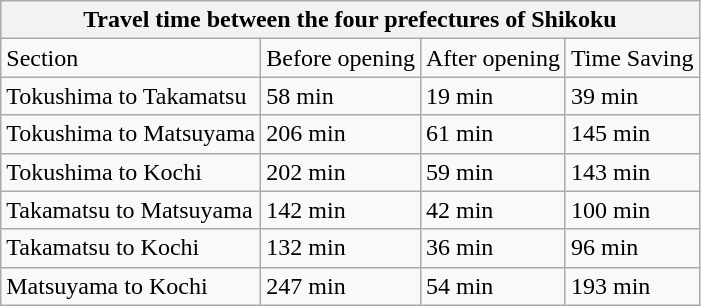<table class="wikitable">
<tr>
<th colspan=4>Travel time between the four prefectures of Shikoku</th>
</tr>
<tr>
<td>Section</td>
<td>Before opening</td>
<td>After opening</td>
<td>Time Saving</td>
</tr>
<tr>
<td>Tokushima to Takamatsu</td>
<td>58 min</td>
<td>19 min</td>
<td>39 min</td>
</tr>
<tr>
<td>Tokushima to Matsuyama</td>
<td>206 min</td>
<td>61 min</td>
<td>145 min</td>
</tr>
<tr>
<td>Tokushima to Kochi</td>
<td>202 min</td>
<td>59 min</td>
<td>143 min</td>
</tr>
<tr>
<td>Takamatsu to Matsuyama</td>
<td>142 min</td>
<td>42 min</td>
<td>100 min</td>
</tr>
<tr>
<td>Takamatsu to Kochi</td>
<td>132 min</td>
<td>36 min</td>
<td>96 min</td>
</tr>
<tr>
<td>Matsuyama to Kochi</td>
<td>247 min</td>
<td>54 min</td>
<td>193 min</td>
</tr>
</table>
